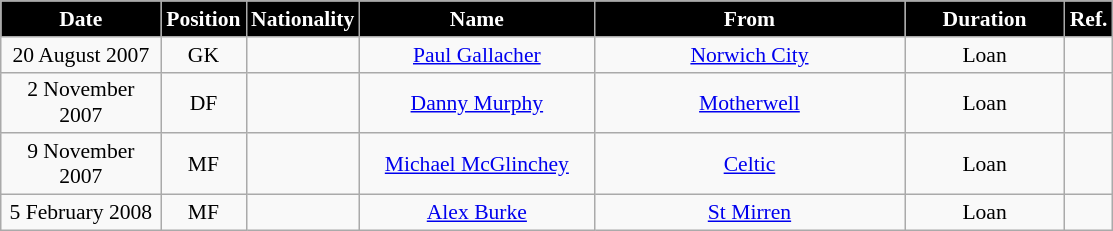<table class="wikitable"  style="text-align:center; font-size:90%; ">
<tr>
<th style="background:#000000; color:#FFFFFF; width:100px;">Date</th>
<th style="background:#000000; color:#FFFFFF; width:50px;">Position</th>
<th style="background:#000000; color:#FFFFFF; width:50px;">Nationality</th>
<th style="background:#000000; color:#FFFFFF; width:150px;">Name</th>
<th style="background:#000000; color:#FFFFFF; width:200px;">From</th>
<th style="background:#000000; color:#FFFFFF; width:100px;">Duration</th>
<th style="background:#000000; color:#FFFFFF; width:25px;">Ref.</th>
</tr>
<tr>
<td>20 August 2007</td>
<td>GK</td>
<td></td>
<td><a href='#'>Paul Gallacher</a></td>
<td> <a href='#'>Norwich City</a></td>
<td>Loan</td>
<td></td>
</tr>
<tr>
<td>2 November 2007</td>
<td>DF</td>
<td></td>
<td><a href='#'>Danny Murphy</a></td>
<td><a href='#'>Motherwell</a></td>
<td>Loan</td>
<td></td>
</tr>
<tr>
<td>9 November 2007</td>
<td>MF</td>
<td></td>
<td><a href='#'>Michael McGlinchey</a></td>
<td><a href='#'>Celtic</a></td>
<td>Loan</td>
<td></td>
</tr>
<tr>
<td>5 February 2008</td>
<td>MF</td>
<td></td>
<td><a href='#'>Alex Burke</a></td>
<td><a href='#'>St Mirren</a></td>
<td>Loan</td>
<td></td>
</tr>
</table>
